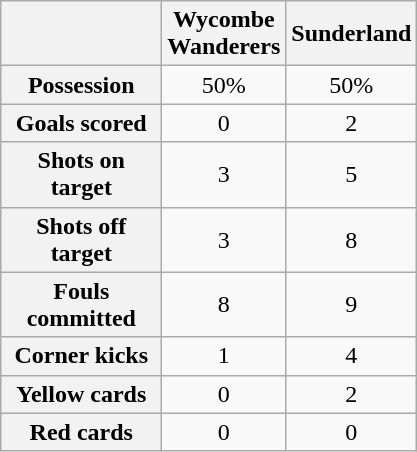<table class="wikitable plainrowheaders" style="text-align: center">
<tr>
<th scope="col" width=100></th>
<th scope="col" width=70>Wycombe Wanderers</th>
<th scope="col" width=70>Sunderland</th>
</tr>
<tr>
<th scope="row">Possession</th>
<td>50%</td>
<td>50%</td>
</tr>
<tr>
<th scope="row">Goals scored</th>
<td>0</td>
<td>2</td>
</tr>
<tr>
<th scope="row">Shots on target</th>
<td>3</td>
<td>5</td>
</tr>
<tr>
<th scope="row">Shots off target</th>
<td>3</td>
<td>8</td>
</tr>
<tr>
<th scope="row">Fouls committed</th>
<td>8</td>
<td>9</td>
</tr>
<tr>
<th scope="row">Corner kicks</th>
<td>1</td>
<td>4</td>
</tr>
<tr>
<th scope="row">Yellow cards</th>
<td>0</td>
<td>2</td>
</tr>
<tr>
<th scope="row">Red cards</th>
<td>0</td>
<td>0</td>
</tr>
</table>
